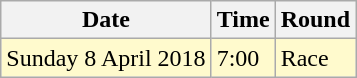<table class="wikitable">
<tr>
<th>Date</th>
<th>Time</th>
<th>Round</th>
</tr>
<tr>
<td style=background:lemonchiffon>Sunday 8 April 2018</td>
<td style=background:lemonchiffon>7:00</td>
<td style=background:lemonchiffon>Race</td>
</tr>
</table>
